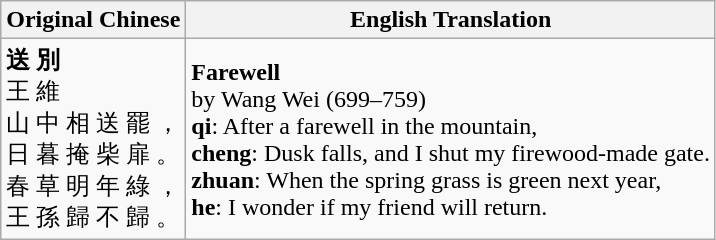<table class="wikitable">
<tr>
<th>Original Chinese</th>
<th>English Translation</th>
</tr>
<tr>
<td lang="zh-Hant"><strong>送 別</strong><br>王 維<br>山 中 相 送 罷 ，<br>日 暮 掩 柴 扉 。<br>春 草 明 年 綠 ，<br>王 孫 歸 不 歸 。</td>
<td><strong>Farewell</strong><br>by Wang Wei (699–759)<br><strong>qi</strong>: After a farewell in the mountain,<br><strong>cheng</strong>: Dusk falls, and I shut my firewood-made gate.<br><strong>zhuan</strong>: When the spring grass is green next year,<br><strong>he</strong>: I wonder if my friend will return.</td>
</tr>
</table>
